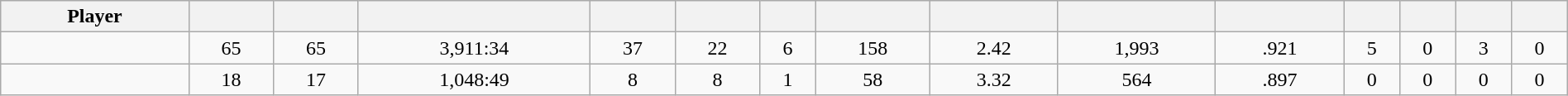<table class="wikitable sortable" style="width:100%; text-align:center;">
<tr>
<th>Player</th>
<th></th>
<th></th>
<th></th>
<th></th>
<th></th>
<th></th>
<th></th>
<th></th>
<th></th>
<th></th>
<th></th>
<th></th>
<th></th>
<th></th>
</tr>
<tr>
<td style=white-space:nowrap></td>
<td>65</td>
<td>65</td>
<td>3,911:34</td>
<td>37</td>
<td>22</td>
<td>6</td>
<td>158</td>
<td>2.42</td>
<td>1,993</td>
<td>.921</td>
<td>5</td>
<td>0</td>
<td>3</td>
<td>0</td>
</tr>
<tr>
<td style=white-space:nowrap></td>
<td>18</td>
<td>17</td>
<td>1,048:49</td>
<td>8</td>
<td>8</td>
<td>1</td>
<td>58</td>
<td>3.32</td>
<td>564</td>
<td>.897</td>
<td>0</td>
<td>0</td>
<td>0</td>
<td>0</td>
</tr>
</table>
